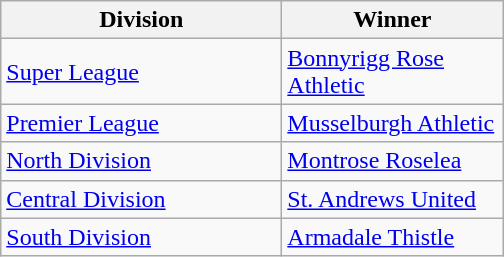<table class="wikitable">
<tr>
<th width=180>Division</th>
<th width=140>Winner</th>
</tr>
<tr>
<td><a href='#'>Super League</a></td>
<td><a href='#'>Bonnyrigg Rose Athletic</a></td>
</tr>
<tr>
<td><a href='#'>Premier League</a></td>
<td><a href='#'>Musselburgh Athletic</a></td>
</tr>
<tr>
<td><a href='#'>North Division</a></td>
<td><a href='#'>Montrose Roselea</a></td>
</tr>
<tr>
<td><a href='#'>Central Division</a></td>
<td><a href='#'>St. Andrews United</a></td>
</tr>
<tr>
<td><a href='#'>South Division</a></td>
<td><a href='#'>Armadale Thistle</a></td>
</tr>
</table>
